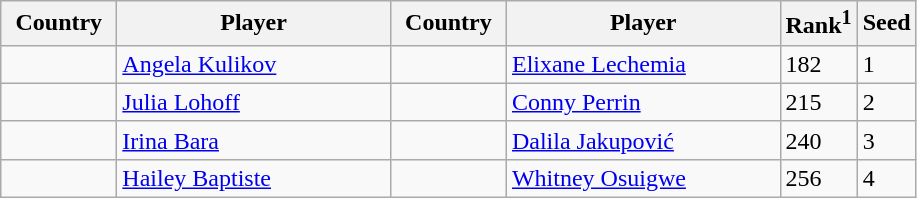<table class="sortable wikitable">
<tr>
<th width="70">Country</th>
<th width="175">Player</th>
<th width="70">Country</th>
<th width="175">Player</th>
<th>Rank<sup>1</sup></th>
<th>Seed</th>
</tr>
<tr>
<td></td>
<td><a href='#'>Angela Kulikov</a></td>
<td></td>
<td><a href='#'>Elixane Lechemia</a></td>
<td>182</td>
<td>1</td>
</tr>
<tr>
<td></td>
<td><a href='#'>Julia Lohoff</a></td>
<td></td>
<td><a href='#'>Conny Perrin</a></td>
<td>215</td>
<td>2</td>
</tr>
<tr>
<td></td>
<td><a href='#'>Irina Bara</a></td>
<td></td>
<td><a href='#'>Dalila Jakupović</a></td>
<td>240</td>
<td>3</td>
</tr>
<tr>
<td></td>
<td><a href='#'>Hailey Baptiste</a></td>
<td></td>
<td><a href='#'>Whitney Osuigwe</a></td>
<td>256</td>
<td>4</td>
</tr>
</table>
